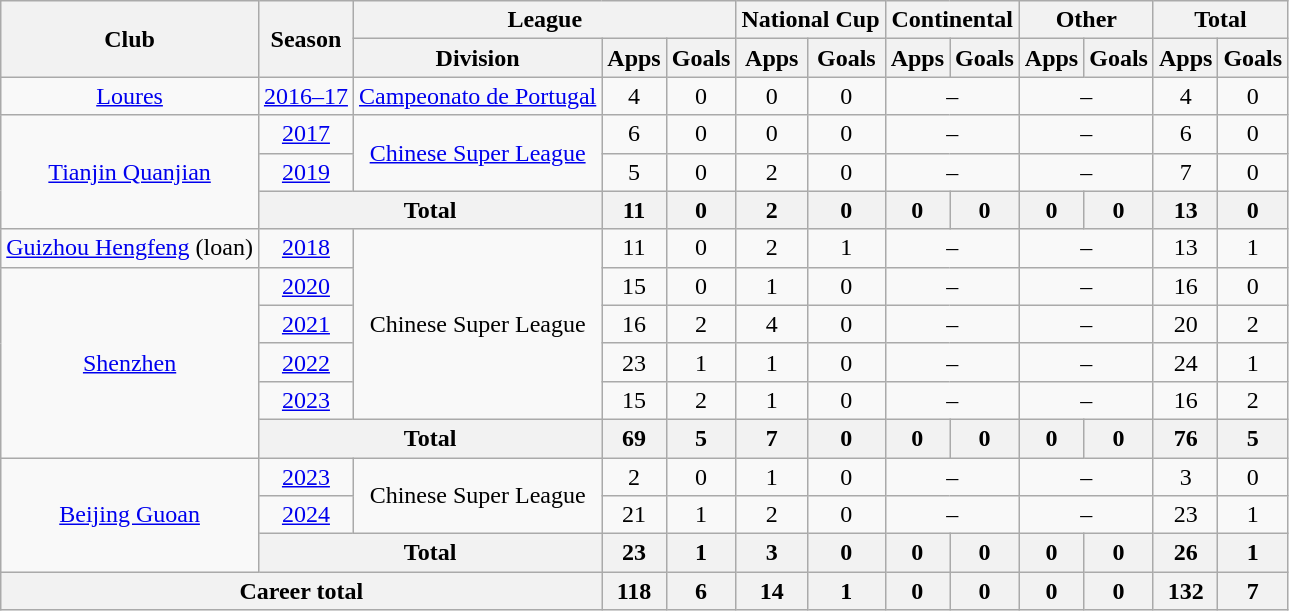<table class="wikitable" style="text-align: center">
<tr>
<th rowspan="2">Club</th>
<th rowspan="2">Season</th>
<th colspan="3">League</th>
<th colspan="2">National Cup</th>
<th colspan="2">Continental</th>
<th colspan="2">Other</th>
<th colspan="2">Total</th>
</tr>
<tr>
<th>Division</th>
<th>Apps</th>
<th>Goals</th>
<th>Apps</th>
<th>Goals</th>
<th>Apps</th>
<th>Goals</th>
<th>Apps</th>
<th>Goals</th>
<th>Apps</th>
<th>Goals</th>
</tr>
<tr>
<td><a href='#'>Loures</a></td>
<td><a href='#'>2016–17</a></td>
<td><a href='#'>Campeonato de Portugal</a></td>
<td>4</td>
<td>0</td>
<td>0</td>
<td>0</td>
<td colspan="2">–</td>
<td colspan="2">–</td>
<td>4</td>
<td>0</td>
</tr>
<tr>
<td rowspan=3><a href='#'>Tianjin Quanjian</a></td>
<td><a href='#'>2017</a></td>
<td rowspan=2><a href='#'>Chinese Super League</a></td>
<td>6</td>
<td>0</td>
<td>0</td>
<td>0</td>
<td colspan="2">–</td>
<td colspan="2">–</td>
<td>6</td>
<td>0</td>
</tr>
<tr>
<td><a href='#'>2019</a></td>
<td>5</td>
<td>0</td>
<td>2</td>
<td>0</td>
<td colspan="2">–</td>
<td colspan="2">–</td>
<td>7</td>
<td>0</td>
</tr>
<tr>
<th colspan=2>Total</th>
<th>11</th>
<th>0</th>
<th>2</th>
<th>0</th>
<th>0</th>
<th>0</th>
<th>0</th>
<th>0</th>
<th>13</th>
<th>0</th>
</tr>
<tr>
<td><a href='#'>Guizhou Hengfeng</a> (loan)</td>
<td><a href='#'>2018</a></td>
<td rowspan=5>Chinese Super League</td>
<td>11</td>
<td>0</td>
<td>2</td>
<td>1</td>
<td colspan="2">–</td>
<td colspan="2">–</td>
<td>13</td>
<td>1</td>
</tr>
<tr>
<td rowspan=5><a href='#'>Shenzhen</a></td>
<td><a href='#'>2020</a></td>
<td>15</td>
<td>0</td>
<td>1</td>
<td>0</td>
<td colspan="2">–</td>
<td colspan="2">–</td>
<td>16</td>
<td>0</td>
</tr>
<tr>
<td><a href='#'>2021</a></td>
<td>16</td>
<td>2</td>
<td>4</td>
<td>0</td>
<td colspan="2">–</td>
<td colspan="2">–</td>
<td>20</td>
<td>2</td>
</tr>
<tr>
<td><a href='#'>2022</a></td>
<td>23</td>
<td>1</td>
<td>1</td>
<td>0</td>
<td colspan="2">–</td>
<td colspan="2">–</td>
<td>24</td>
<td>1</td>
</tr>
<tr>
<td><a href='#'>2023</a></td>
<td>15</td>
<td>2</td>
<td>1</td>
<td>0</td>
<td colspan="2">–</td>
<td colspan="2">–</td>
<td>16</td>
<td>2</td>
</tr>
<tr>
<th colspan=2>Total</th>
<th>69</th>
<th>5</th>
<th>7</th>
<th>0</th>
<th>0</th>
<th>0</th>
<th>0</th>
<th>0</th>
<th>76</th>
<th>5</th>
</tr>
<tr>
<td rowspan="3"><a href='#'>Beijing Guoan</a></td>
<td><a href='#'>2023</a></td>
<td rowspan="2">Chinese Super League</td>
<td>2</td>
<td>0</td>
<td>1</td>
<td>0</td>
<td colspan="2">–</td>
<td colspan="2">–</td>
<td>3</td>
<td>0</td>
</tr>
<tr>
<td><a href='#'>2024</a></td>
<td>21</td>
<td>1</td>
<td>2</td>
<td>0</td>
<td colspan="2">–</td>
<td colspan="2">–</td>
<td>23</td>
<td>1</td>
</tr>
<tr>
<th colspan="2">Total</th>
<th>23</th>
<th>1</th>
<th>3</th>
<th>0</th>
<th>0</th>
<th>0</th>
<th>0</th>
<th>0</th>
<th>26</th>
<th>1</th>
</tr>
<tr>
<th colspan="3">Career total</th>
<th>118</th>
<th>6</th>
<th>14</th>
<th>1</th>
<th>0</th>
<th>0</th>
<th>0</th>
<th>0</th>
<th>132</th>
<th>7</th>
</tr>
</table>
